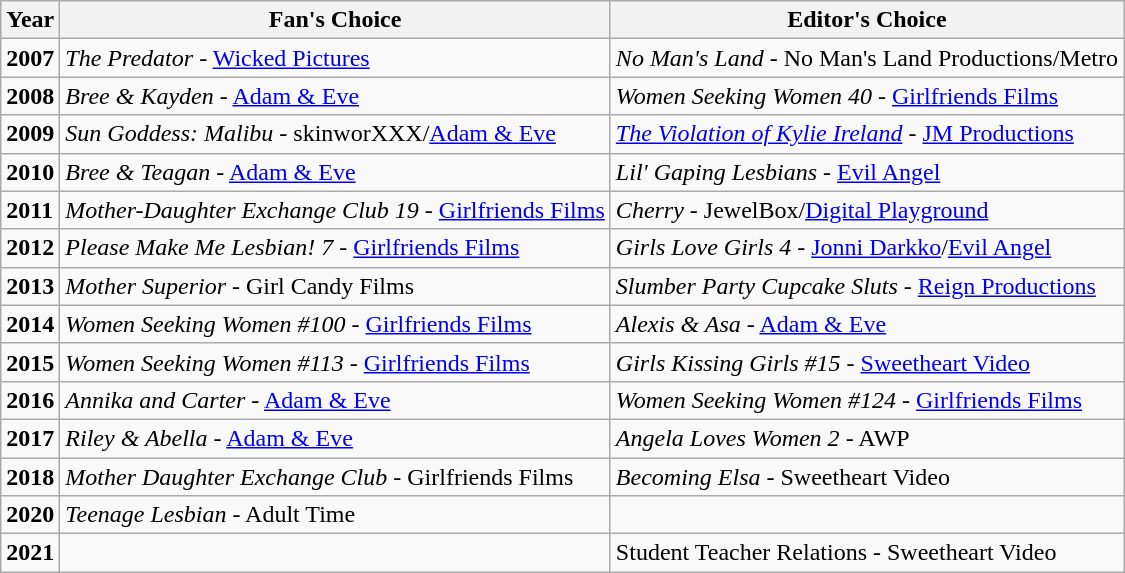<table class="wikitable">
<tr>
<th>Year</th>
<th>Fan's Choice</th>
<th>Editor's Choice</th>
</tr>
<tr>
<td><strong>2007</strong></td>
<td><em>The Predator</em> - <a href='#'>Wicked Pictures</a></td>
<td><em>No Man's Land</em> - No Man's Land Productions/Metro</td>
</tr>
<tr>
<td><strong>2008</strong></td>
<td><em>Bree & Kayden</em> - <a href='#'>Adam & Eve</a></td>
<td><em>Women Seeking Women 40</em> - <a href='#'>Girlfriends Films</a></td>
</tr>
<tr>
<td><strong>2009</strong></td>
<td><em>Sun Goddess: Malibu</em> - skinworXXX/<a href='#'>Adam & Eve</a></td>
<td><em><a href='#'>The Violation of Kylie Ireland</a></em> - <a href='#'>JM Productions</a></td>
</tr>
<tr>
<td><strong>2010</strong></td>
<td><em>Bree & Teagan</em> - <a href='#'>Adam & Eve</a></td>
<td><em>Lil' Gaping Lesbians</em> - <a href='#'>Evil Angel</a></td>
</tr>
<tr>
<td><strong>2011</strong></td>
<td><em>Mother-Daughter Exchange Club 19</em> - <a href='#'>Girlfriends Films</a></td>
<td><em>Cherry</em> - JewelBox/<a href='#'>Digital Playground</a></td>
</tr>
<tr>
<td><strong>2012</strong></td>
<td><em>Please Make Me Lesbian! 7</em> - <a href='#'>Girlfriends Films</a></td>
<td><em>Girls Love Girls 4</em> - <a href='#'>Jonni Darkko</a>/<a href='#'>Evil Angel</a></td>
</tr>
<tr>
<td><strong>2013</strong></td>
<td><em>Mother Superior</em> - Girl Candy Films</td>
<td><em>Slumber Party Cupcake Sluts</em> - <a href='#'>Reign Productions</a></td>
</tr>
<tr>
<td><strong>2014</strong></td>
<td><em>Women Seeking Women #100</em> - <a href='#'>Girlfriends Films</a></td>
<td><em>Alexis & Asa</em> - <a href='#'>Adam & Eve</a></td>
</tr>
<tr>
<td><strong>2015</strong></td>
<td><em>Women Seeking Women #113</em> - <a href='#'>Girlfriends Films</a></td>
<td><em>Girls Kissing Girls #15</em> - <a href='#'>Sweetheart Video</a></td>
</tr>
<tr>
<td><strong>2016</strong></td>
<td><em>Annika and Carter</em> - <a href='#'>Adam & Eve</a></td>
<td><em>Women Seeking Women #124</em> - <a href='#'>Girlfriends Films</a></td>
</tr>
<tr>
<td><strong>2017</strong></td>
<td><em>Riley & Abella</em> - <a href='#'>Adam & Eve</a></td>
<td><em>Angela Loves Women 2</em> - AWP</td>
</tr>
<tr>
<td><strong>2018</strong></td>
<td><em>Mother Daughter Exchange Club</em> - Girlfriends Films</td>
<td><em>Becoming Elsa</em> - Sweetheart Video</td>
</tr>
<tr>
<td><strong>2020</strong></td>
<td><em>Teenage Lesbian</em> - Adult Time</td>
<td></td>
</tr>
<tr>
<td><strong>2021</strong></td>
<td></td>
<td>Student Teacher Relations - Sweetheart Video</td>
</tr>
</table>
